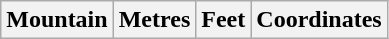<table class="wikitable sortable" style="border:1px solid #e7dcc3">
<tr>
<th>Mountain</th>
<th>Metres</th>
<th>Feet</th>
<th>Coordinates<br>










</th>
</tr>
</table>
